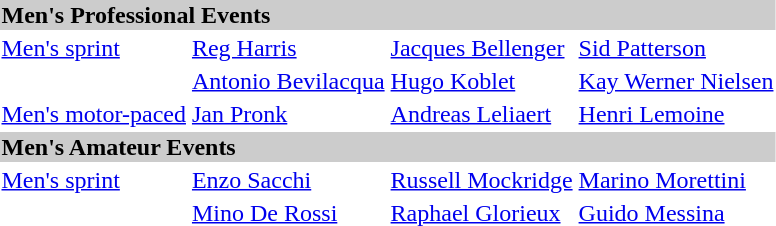<table>
<tr bgcolor="#cccccc">
<td colspan=7><strong>Men's Professional Events</strong></td>
</tr>
<tr>
<td><a href='#'>Men's sprint</a> <br></td>
<td><a href='#'>Reg Harris</a><br></td>
<td><a href='#'>Jacques Bellenger</a><br></td>
<td><a href='#'>Sid Patterson</a><br></td>
</tr>
<tr>
<td><br></td>
<td><a href='#'>Antonio Bevilacqua</a><br></td>
<td><a href='#'>Hugo Koblet</a><br></td>
<td><a href='#'>Kay Werner Nielsen</a><br></td>
</tr>
<tr>
<td><a href='#'>Men's motor-paced</a><br></td>
<td><a href='#'>Jan Pronk</a><br></td>
<td><a href='#'>Andreas Leliaert</a><br></td>
<td><a href='#'>Henri Lemoine</a><br></td>
</tr>
<tr bgcolor="#cccccc">
<td colspan=7><strong>Men's Amateur Events</strong></td>
</tr>
<tr>
<td><a href='#'>Men's sprint</a> <br></td>
<td><a href='#'>Enzo Sacchi</a> <br></td>
<td><a href='#'>Russell Mockridge</a> <br></td>
<td><a href='#'>Marino Morettini</a> <br></td>
</tr>
<tr>
<td><br></td>
<td><a href='#'>Mino De Rossi</a><br></td>
<td><a href='#'>Raphael Glorieux</a><br></td>
<td><a href='#'>Guido Messina</a><br></td>
</tr>
</table>
